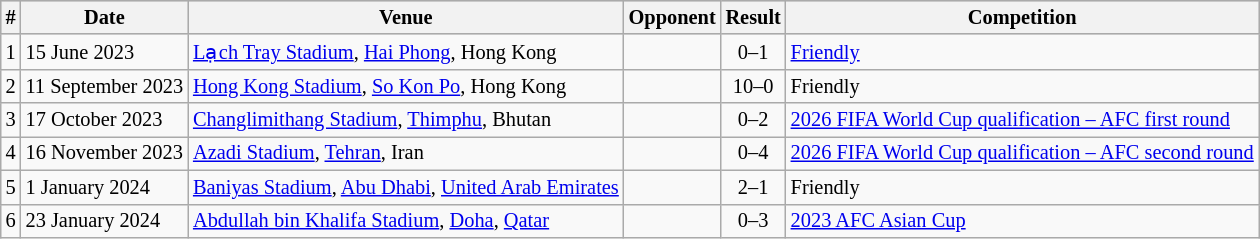<table class="wikitable collapsible collapsed" style="font-size:85%; text-align: left;">
<tr bgcolor="#CCCCCC" align="center">
<th>#</th>
<th>Date</th>
<th>Venue</th>
<th>Opponent</th>
<th>Result</th>
<th>Competition</th>
</tr>
<tr>
<td>1</td>
<td>15 June 2023</td>
<td><a href='#'>Lạch Tray Stadium</a>, <a href='#'>Hai Phong</a>, Hong Kong</td>
<td></td>
<td align=center>0–1</td>
<td><a href='#'>Friendly</a></td>
</tr>
<tr>
<td>2</td>
<td>11 September 2023</td>
<td><a href='#'>Hong Kong Stadium</a>, <a href='#'>So Kon Po</a>, Hong Kong</td>
<td></td>
<td align=center>10–0</td>
<td>Friendly</td>
</tr>
<tr>
<td>3</td>
<td>17 October 2023</td>
<td><a href='#'>Changlimithang Stadium</a>, <a href='#'>Thimphu</a>, Bhutan</td>
<td></td>
<td align=center>0–2</td>
<td><a href='#'>2026 FIFA World Cup qualification – AFC first round</a></td>
</tr>
<tr>
<td>4</td>
<td>16 November 2023</td>
<td><a href='#'>Azadi Stadium</a>, <a href='#'>Tehran</a>, Iran</td>
<td></td>
<td align=center>0–4</td>
<td><a href='#'>2026 FIFA World Cup qualification – AFC second round</a></td>
</tr>
<tr>
<td>5</td>
<td>1 January 2024</td>
<td><a href='#'>Baniyas Stadium</a>, <a href='#'>Abu Dhabi</a>, <a href='#'>United Arab Emirates</a></td>
<td></td>
<td align=center>2–1</td>
<td>Friendly</td>
</tr>
<tr>
<td>6</td>
<td>23 January 2024</td>
<td><a href='#'>Abdullah bin Khalifa Stadium</a>, <a href='#'>Doha</a>, <a href='#'>Qatar</a></td>
<td></td>
<td align="center">0–3</td>
<td><a href='#'>2023 AFC Asian Cup</a></td>
</tr>
</table>
